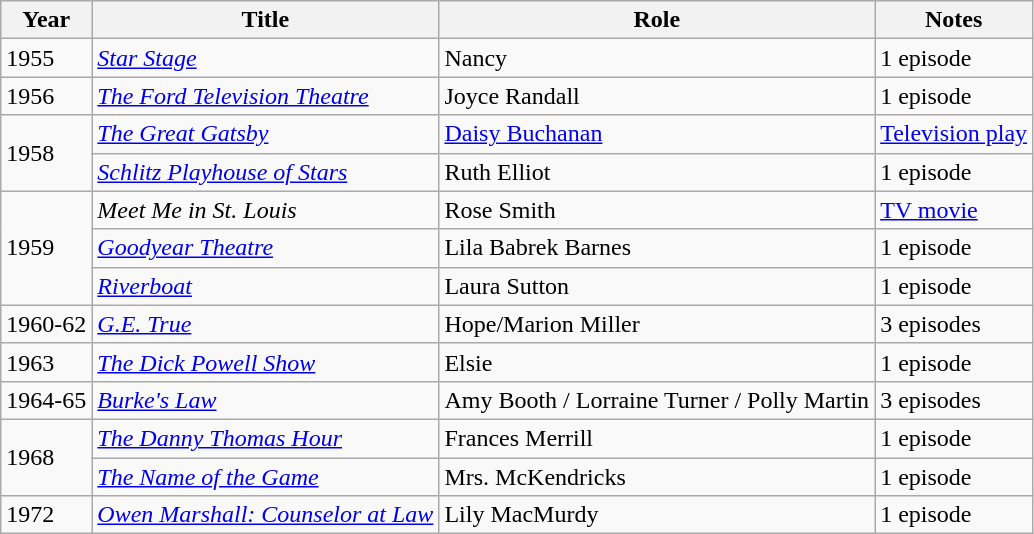<table class="wikitable">
<tr>
<th>Year</th>
<th>Title</th>
<th>Role</th>
<th>Notes</th>
</tr>
<tr>
<td>1955</td>
<td><em><a href='#'>Star Stage</a></em></td>
<td>Nancy</td>
<td>1 episode</td>
</tr>
<tr>
<td>1956</td>
<td><em><a href='#'>The Ford Television Theatre</a></em></td>
<td>Joyce Randall</td>
<td>1 episode</td>
</tr>
<tr>
<td rowspan=2>1958</td>
<td><em><a href='#'>The Great Gatsby</a></em></td>
<td><a href='#'>Daisy Buchanan</a></td>
<td><a href='#'>Television play</a></td>
</tr>
<tr>
<td><em><a href='#'>Schlitz Playhouse of Stars</a></em></td>
<td>Ruth Elliot</td>
<td>1 episode</td>
</tr>
<tr>
<td rowspan=3>1959</td>
<td><em>Meet Me in St. Louis</em></td>
<td>Rose Smith</td>
<td><a href='#'>TV movie</a></td>
</tr>
<tr>
<td><em><a href='#'>Goodyear Theatre</a></em></td>
<td>Lila Babrek Barnes</td>
<td>1 episode</td>
</tr>
<tr>
<td><em><a href='#'>Riverboat</a></em></td>
<td>Laura Sutton</td>
<td>1 episode</td>
</tr>
<tr>
<td>1960-62</td>
<td><em><a href='#'>G.E. True</a></em></td>
<td>Hope/Marion Miller</td>
<td>3 episodes</td>
</tr>
<tr>
<td>1963</td>
<td><em><a href='#'>The Dick Powell Show</a></em></td>
<td>Elsie</td>
<td>1 episode</td>
</tr>
<tr>
<td>1964-65</td>
<td><em><a href='#'>Burke's Law</a></em></td>
<td>Amy Booth / Lorraine Turner / Polly Martin</td>
<td>3 episodes</td>
</tr>
<tr>
<td rowspan=2>1968</td>
<td><em><a href='#'>The Danny Thomas Hour</a></em></td>
<td>Frances Merrill</td>
<td>1 episode</td>
</tr>
<tr>
<td><em><a href='#'>The Name of the Game</a></em></td>
<td>Mrs. McKendricks</td>
<td>1 episode</td>
</tr>
<tr>
<td>1972</td>
<td><em><a href='#'>Owen Marshall: Counselor at Law</a></em></td>
<td>Lily MacMurdy</td>
<td>1 episode</td>
</tr>
</table>
